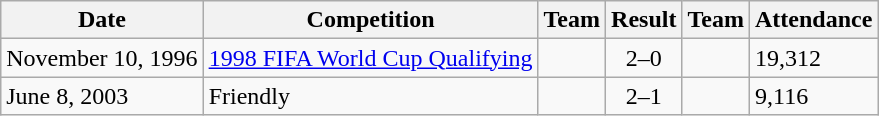<table class="wikitable">
<tr>
<th>Date</th>
<th>Competition</th>
<th>Team</th>
<th>Result</th>
<th>Team</th>
<th>Attendance</th>
</tr>
<tr>
<td>November 10, 1996</td>
<td><a href='#'>1998 FIFA World Cup Qualifying</a></td>
<td></td>
<td align=center>2–0</td>
<td></td>
<td>19,312</td>
</tr>
<tr>
<td>June 8, 2003</td>
<td>Friendly</td>
<td></td>
<td align=center>2–1</td>
<td></td>
<td>9,116</td>
</tr>
</table>
